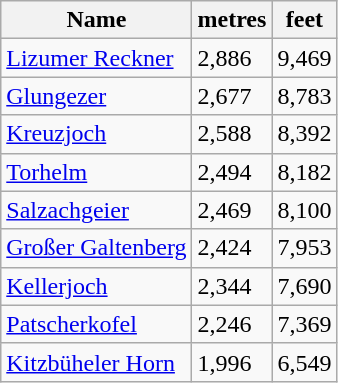<table class="wikitable sortable">
<tr>
<th>Name</th>
<th>metres</th>
<th>feet</th>
</tr>
<tr>
<td><a href='#'>Lizumer Reckner</a></td>
<td>2,886</td>
<td>9,469</td>
</tr>
<tr>
<td><a href='#'>Glungezer</a></td>
<td>2,677</td>
<td>8,783</td>
</tr>
<tr>
<td><a href='#'>Kreuzjoch</a></td>
<td>2,588</td>
<td>8,392</td>
</tr>
<tr>
<td><a href='#'>Torhelm</a></td>
<td>2,494</td>
<td>8,182</td>
</tr>
<tr>
<td><a href='#'>Salzachgeier</a></td>
<td>2,469</td>
<td>8,100</td>
</tr>
<tr>
<td><a href='#'>Großer Galtenberg</a></td>
<td>2,424</td>
<td>7,953</td>
</tr>
<tr>
<td><a href='#'>Kellerjoch</a></td>
<td>2,344</td>
<td>7,690</td>
</tr>
<tr>
<td><a href='#'>Patscherkofel</a></td>
<td>2,246</td>
<td>7,369</td>
</tr>
<tr>
<td><a href='#'>Kitzbüheler Horn</a></td>
<td>1,996</td>
<td>6,549</td>
</tr>
</table>
